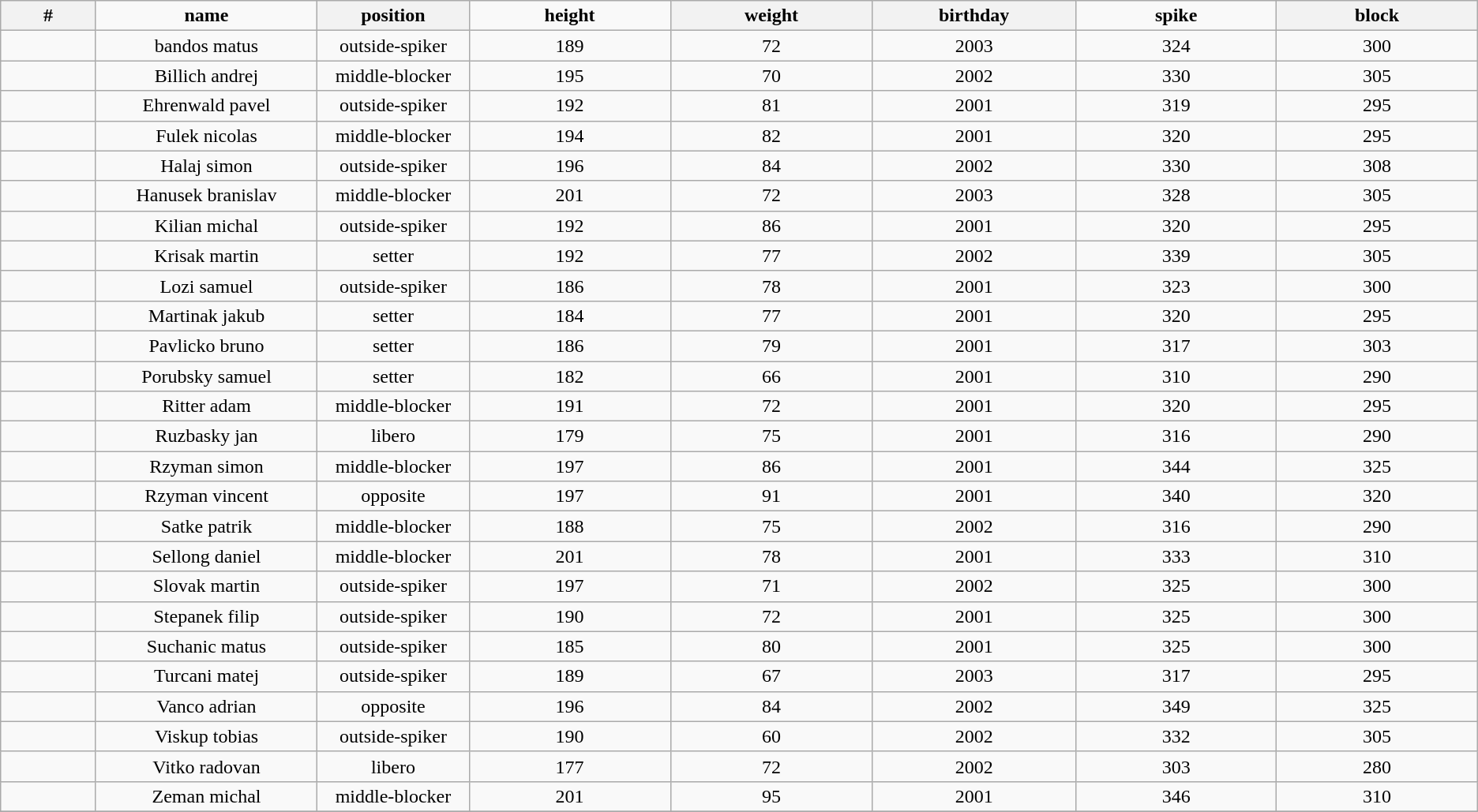<table Class="wikitable sortable" style="text-align:center;">
<tr>
<th Style="width:5em">#</th>
<td style="width:12em"><strong>name</strong></td>
<th Style="width:8em"><strong>position</strong></th>
<td style="width:11em"><strong>height</strong></td>
<th Style="width:11em"><strong>weight</strong></th>
<th Style="width:11em"><strong>birthday</strong></th>
<td style="width:11em"><strong>spike</strong></td>
<th Style="width:11em"><strong>block</strong></th>
</tr>
<tr>
<td></td>
<td>bandos matus</td>
<td>outside-spiker</td>
<td>189</td>
<td>72</td>
<td>2003</td>
<td>324</td>
<td>300</td>
</tr>
<tr>
<td></td>
<td>Billich andrej</td>
<td>middle-blocker</td>
<td>195</td>
<td>70</td>
<td>2002</td>
<td>330</td>
<td>305</td>
</tr>
<tr>
<td></td>
<td>Ehrenwald pavel</td>
<td>outside-spiker</td>
<td>192</td>
<td>81</td>
<td>2001</td>
<td>319</td>
<td>295</td>
</tr>
<tr>
<td></td>
<td>Fulek nicolas</td>
<td>middle-blocker</td>
<td>194</td>
<td>82</td>
<td>2001</td>
<td>320</td>
<td>295</td>
</tr>
<tr>
<td></td>
<td>Halaj simon</td>
<td>outside-spiker</td>
<td>196</td>
<td>84</td>
<td>2002</td>
<td>330</td>
<td>308</td>
</tr>
<tr>
<td></td>
<td>Hanusek branislav</td>
<td>middle-blocker</td>
<td>201</td>
<td>72</td>
<td>2003</td>
<td>328</td>
<td>305</td>
</tr>
<tr>
<td></td>
<td>Kilian michal</td>
<td>outside-spiker</td>
<td>192</td>
<td>86</td>
<td>2001</td>
<td>320</td>
<td>295</td>
</tr>
<tr>
<td></td>
<td>Krisak martin</td>
<td>setter</td>
<td>192</td>
<td>77</td>
<td>2002</td>
<td>339</td>
<td>305</td>
</tr>
<tr>
<td></td>
<td>Lozi samuel</td>
<td>outside-spiker</td>
<td>186</td>
<td>78</td>
<td>2001</td>
<td>323</td>
<td>300</td>
</tr>
<tr>
<td></td>
<td>Martinak jakub</td>
<td>setter</td>
<td>184</td>
<td>77</td>
<td>2001</td>
<td>320</td>
<td>295</td>
</tr>
<tr>
<td></td>
<td>Pavlicko bruno</td>
<td>setter</td>
<td>186</td>
<td>79</td>
<td>2001</td>
<td>317</td>
<td>303</td>
</tr>
<tr>
<td></td>
<td>Porubsky samuel</td>
<td>setter</td>
<td>182</td>
<td>66</td>
<td>2001</td>
<td>310</td>
<td>290</td>
</tr>
<tr>
<td></td>
<td>Ritter adam</td>
<td>middle-blocker</td>
<td>191</td>
<td>72</td>
<td>2001</td>
<td>320</td>
<td>295</td>
</tr>
<tr>
<td></td>
<td>Ruzbasky jan</td>
<td>libero</td>
<td>179</td>
<td>75</td>
<td>2001</td>
<td>316</td>
<td>290</td>
</tr>
<tr>
<td></td>
<td>Rzyman simon</td>
<td>middle-blocker</td>
<td>197</td>
<td>86</td>
<td>2001</td>
<td>344</td>
<td>325</td>
</tr>
<tr>
<td></td>
<td>Rzyman vincent</td>
<td>opposite</td>
<td>197</td>
<td>91</td>
<td>2001</td>
<td>340</td>
<td>320</td>
</tr>
<tr>
<td></td>
<td>Satke patrik</td>
<td>middle-blocker</td>
<td>188</td>
<td>75</td>
<td>2002</td>
<td>316</td>
<td>290</td>
</tr>
<tr>
<td></td>
<td>Sellong daniel</td>
<td>middle-blocker</td>
<td>201</td>
<td>78</td>
<td>2001</td>
<td>333</td>
<td>310</td>
</tr>
<tr>
<td></td>
<td>Slovak martin</td>
<td>outside-spiker</td>
<td>197</td>
<td>71</td>
<td>2002</td>
<td>325</td>
<td>300</td>
</tr>
<tr>
<td></td>
<td>Stepanek filip</td>
<td>outside-spiker</td>
<td>190</td>
<td>72</td>
<td>2001</td>
<td>325</td>
<td>300</td>
</tr>
<tr>
<td></td>
<td>Suchanic matus</td>
<td>outside-spiker</td>
<td>185</td>
<td>80</td>
<td>2001</td>
<td>325</td>
<td>300</td>
</tr>
<tr>
<td></td>
<td>Turcani matej</td>
<td>outside-spiker</td>
<td>189</td>
<td>67</td>
<td>2003</td>
<td>317</td>
<td>295</td>
</tr>
<tr>
<td></td>
<td>Vanco adrian</td>
<td>opposite</td>
<td>196</td>
<td>84</td>
<td>2002</td>
<td>349</td>
<td>325</td>
</tr>
<tr>
<td></td>
<td>Viskup tobias</td>
<td>outside-spiker</td>
<td>190</td>
<td>60</td>
<td>2002</td>
<td>332</td>
<td>305</td>
</tr>
<tr>
<td></td>
<td>Vitko radovan</td>
<td>libero</td>
<td>177</td>
<td>72</td>
<td>2002</td>
<td>303</td>
<td>280</td>
</tr>
<tr>
<td></td>
<td>Zeman michal</td>
<td>middle-blocker</td>
<td>201</td>
<td>95</td>
<td>2001</td>
<td>346</td>
<td>310</td>
</tr>
<tr>
</tr>
</table>
